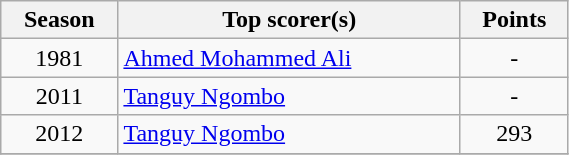<table width="30%" class="wikitable sortable" style="text-align: center;">
<tr>
<th>Season</th>
<th>Top scorer(s)</th>
<th>Points</th>
</tr>
<tr>
<td>1981</td>
<td align="left"> <a href='#'>Ahmed Mohammed Ali</a></td>
<td>-</td>
</tr>
<tr>
<td>2011</td>
<td align="left"> <a href='#'>Tanguy Ngombo</a></td>
<td>-</td>
</tr>
<tr>
<td>2012</td>
<td align="left"> <a href='#'>Tanguy Ngombo</a></td>
<td>293</td>
</tr>
<tr>
</tr>
</table>
